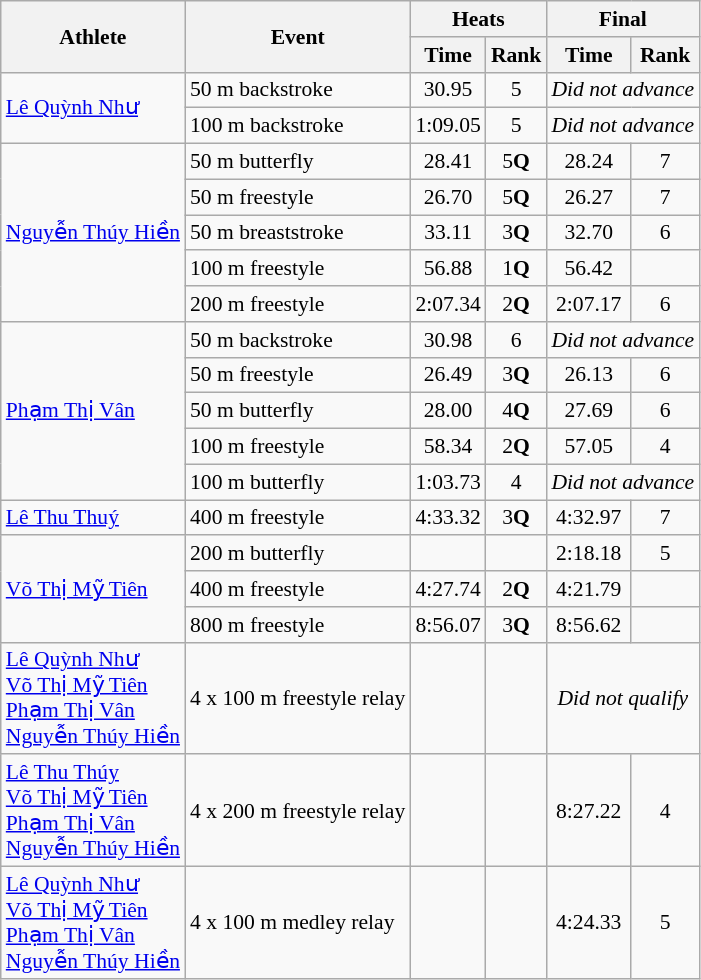<table class="wikitable" style="font-size:90%">
<tr>
<th rowspan="2">Athlete</th>
<th rowspan="2">Event</th>
<th colspan="2">Heats</th>
<th colspan="2">Final</th>
</tr>
<tr>
<th>Time</th>
<th>Rank</th>
<th>Time</th>
<th>Rank</th>
</tr>
<tr align="center">
<td rowspan="2" align="left"><a href='#'>Lê Quỳnh Như</a></td>
<td align="left">50 m backstroke</td>
<td>30.95</td>
<td>5</td>
<td colspan="2"><em>Did not advance</em></td>
</tr>
<tr align="center">
<td align="left">100 m backstroke</td>
<td>1:09.05</td>
<td>5</td>
<td colspan="2"><em>Did not advance</em></td>
</tr>
<tr align="center">
<td rowspan="5" align="left"><a href='#'>Nguyễn Thúy Hiền</a></td>
<td align="left">50 m butterfly</td>
<td>28.41</td>
<td>5<strong>Q</strong></td>
<td>28.24</td>
<td>7</td>
</tr>
<tr align="center">
<td align="left">50 m freestyle</td>
<td>26.70</td>
<td>5<strong>Q</strong></td>
<td>26.27</td>
<td>7</td>
</tr>
<tr align="center">
<td align="left">50 m breaststroke</td>
<td>33.11</td>
<td>3<strong>Q</strong></td>
<td>32.70</td>
<td>6</td>
</tr>
<tr align="center">
<td align="left">100 m freestyle</td>
<td>56.88</td>
<td>1<strong>Q</strong></td>
<td>56.42</td>
<td></td>
</tr>
<tr align="center">
<td align="left">200 m freestyle</td>
<td>2:07.34</td>
<td>2<strong>Q</strong></td>
<td>2:07.17</td>
<td>6</td>
</tr>
<tr align="center">
<td rowspan="5" align="left"><a href='#'>Phạm Thị Vân</a></td>
<td align="left">50 m backstroke</td>
<td>30.98</td>
<td>6</td>
<td colspan="2"><em>Did not advance</em></td>
</tr>
<tr align="center">
<td align="left">50 m freestyle</td>
<td>26.49</td>
<td>3<strong>Q</strong></td>
<td>26.13</td>
<td>6</td>
</tr>
<tr align="center">
<td align="left">50 m butterfly</td>
<td>28.00</td>
<td>4<strong>Q</strong></td>
<td>27.69</td>
<td>6</td>
</tr>
<tr align="center">
<td align="left">100 m freestyle</td>
<td>58.34</td>
<td>2<strong>Q</strong></td>
<td>57.05</td>
<td>4</td>
</tr>
<tr align="center">
<td align="left">100 m butterfly</td>
<td>1:03.73</td>
<td>4</td>
<td colspan="2"><em>Did not advance</em></td>
</tr>
<tr align="center">
<td align="left"><a href='#'>Lê Thu Thuý</a></td>
<td align="left">400 m freestyle</td>
<td>4:33.32</td>
<td>3<strong>Q</strong></td>
<td>4:32.97</td>
<td>7</td>
</tr>
<tr align="center">
<td rowspan="3"  align="left"><a href='#'>Võ Thị Mỹ Tiên</a></td>
<td align="left">200 m butterfly</td>
<td></td>
<td></td>
<td>2:18.18</td>
<td>5</td>
</tr>
<tr align="center">
<td align="left">400 m freestyle</td>
<td>4:27.74</td>
<td>2<strong>Q</strong></td>
<td>4:21.79</td>
<td></td>
</tr>
<tr align="center">
<td align="left">800 m freestyle</td>
<td>8:56.07</td>
<td>3<strong>Q</strong></td>
<td>8:56.62</td>
<td></td>
</tr>
<tr align="center">
<td align="left"><a href='#'>Lê Quỳnh Như</a><br><a href='#'>Võ Thị Mỹ Tiên</a><br><a href='#'>Phạm Thị Vân</a><br><a href='#'>Nguyễn Thúy Hiền</a></td>
<td align="left">4 x 100 m freestyle relay</td>
<td></td>
<td></td>
<td colspan="2"><em>Did not qualify</em></td>
</tr>
<tr align="center">
<td align="left"><a href='#'>Lê Thu Thúy</a><br><a href='#'>Võ Thị Mỹ Tiên</a><br><a href='#'>Phạm Thị Vân</a><br><a href='#'>Nguyễn Thúy Hiền</a></td>
<td align="left">4 x 200 m freestyle relay</td>
<td></td>
<td></td>
<td>8:27.22</td>
<td>4</td>
</tr>
<tr align="center">
<td align="left"><a href='#'>Lê Quỳnh Như</a><br><a href='#'>Võ Thị Mỹ Tiên</a><br><a href='#'>Phạm Thị Vân</a><br><a href='#'>Nguyễn Thúy Hiền</a></td>
<td align="left">4 x 100 m medley relay</td>
<td></td>
<td></td>
<td>4:24.33</td>
<td>5</td>
</tr>
</table>
